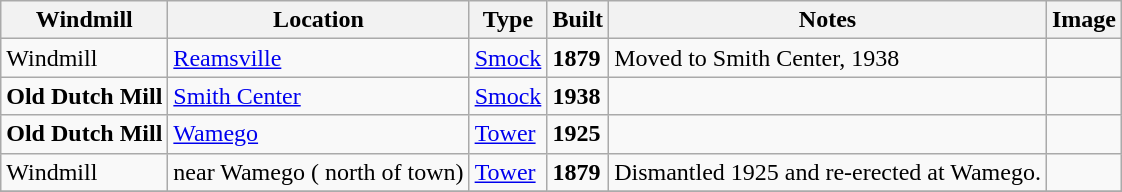<table class="wikitable">
<tr>
<th>Windmill</th>
<th>Location</th>
<th>Type</th>
<th>Built</th>
<th>Notes</th>
<th>Image</th>
</tr>
<tr>
<td>Windmill</td>
<td><a href='#'>Reamsville</a></td>
<td><a href='#'>Smock</a></td>
<td><strong>1879</strong></td>
<td>Moved to Smith Center, 1938</td>
<td></td>
</tr>
<tr>
<td><strong>Old Dutch Mill</strong></td>
<td><a href='#'>Smith Center</a><br></td>
<td><a href='#'>Smock</a></td>
<td><strong>1938</strong></td>
<td></td>
<td></td>
</tr>
<tr>
<td><strong>Old Dutch Mill</strong></td>
<td><a href='#'>Wamego</a><br></td>
<td><a href='#'>Tower</a></td>
<td><strong>1925</strong></td>
<td></td>
<td></td>
</tr>
<tr>
<td>Windmill</td>
<td>near Wamego ( north of town)</td>
<td><a href='#'>Tower</a></td>
<td><strong>1879</strong></td>
<td>Dismantled 1925 and re-erected at Wamego.</td>
<td></td>
</tr>
<tr>
</tr>
</table>
